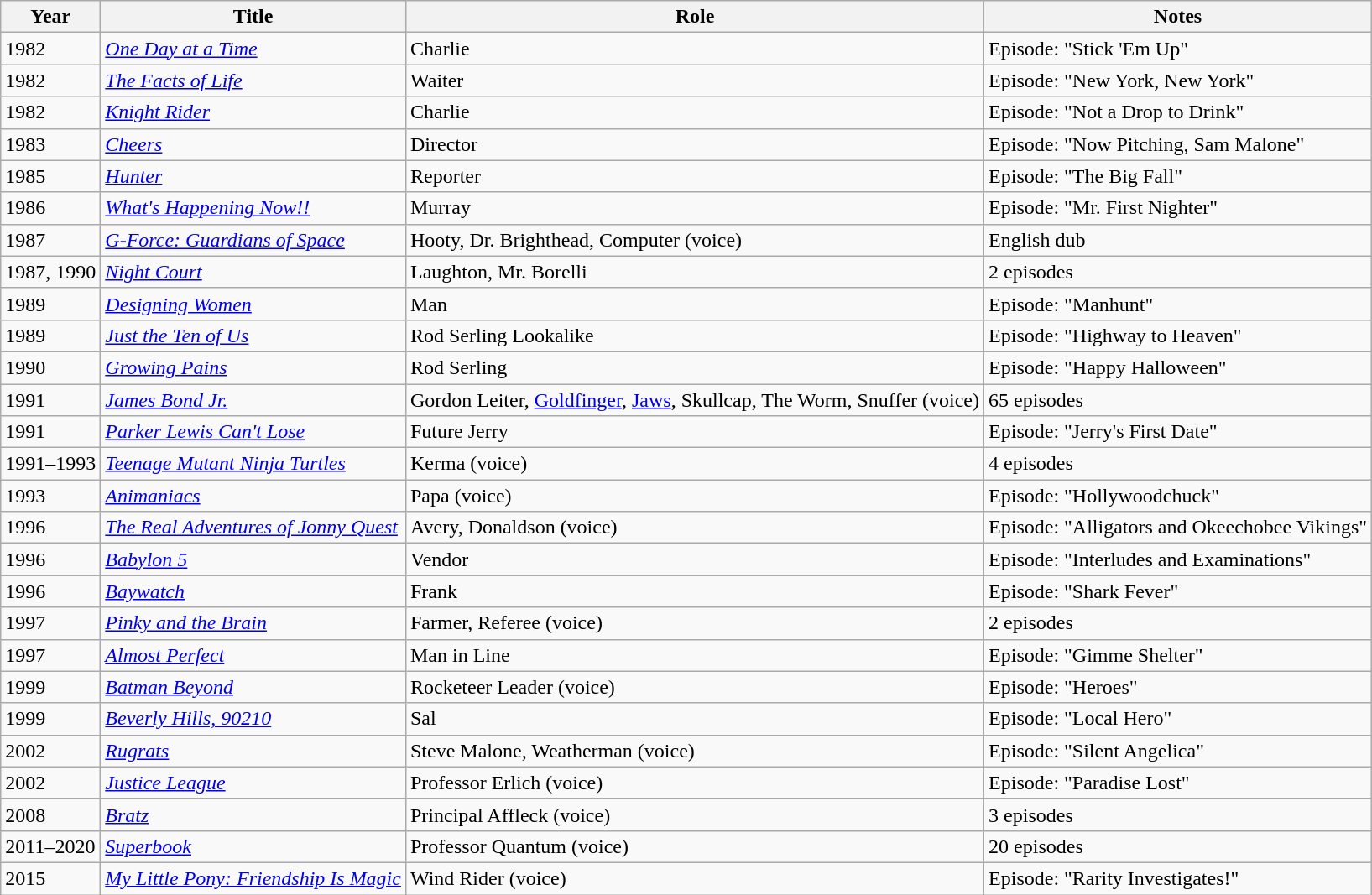<table class="wikitable sortable">
<tr>
<th>Year</th>
<th>Title</th>
<th>Role</th>
<th>Notes</th>
</tr>
<tr>
<td>1982</td>
<td><em><a href='#'>One Day at a Time</a></em></td>
<td>Charlie</td>
<td>Episode: "Stick 'Em Up"</td>
</tr>
<tr>
<td>1982</td>
<td><em><a href='#'>The Facts of Life</a></em></td>
<td>Waiter</td>
<td>Episode: "New York, New York"</td>
</tr>
<tr>
<td>1982</td>
<td><em><a href='#'>Knight Rider</a></em></td>
<td>Charlie</td>
<td>Episode: "Not a Drop to Drink"</td>
</tr>
<tr>
<td>1983</td>
<td><em><a href='#'>Cheers</a></em></td>
<td>Director</td>
<td>Episode: "Now Pitching, Sam Malone"</td>
</tr>
<tr>
<td>1985</td>
<td><em><a href='#'>Hunter</a></em></td>
<td>Reporter</td>
<td>Episode: "The Big Fall"</td>
</tr>
<tr>
<td>1986</td>
<td><em><a href='#'>What's Happening Now!!</a></em></td>
<td>Murray</td>
<td>Episode: "Mr. First Nighter"</td>
</tr>
<tr>
<td>1987</td>
<td><em><a href='#'>G-Force: Guardians of Space</a></em></td>
<td>Hooty, Dr. Brighthead, Computer (voice)</td>
<td>English dub</td>
</tr>
<tr>
<td>1987, 1990</td>
<td><em><a href='#'>Night Court</a></em></td>
<td>Laughton, Mr. Borelli</td>
<td>2 episodes</td>
</tr>
<tr>
<td>1989</td>
<td><em><a href='#'>Designing Women</a></em></td>
<td>Man</td>
<td>Episode: "Manhunt"</td>
</tr>
<tr>
<td>1989</td>
<td><em><a href='#'>Just the Ten of Us</a></em></td>
<td>Rod Serling Lookalike</td>
<td>Episode: "Highway to Heaven"</td>
</tr>
<tr>
<td>1990</td>
<td><em><a href='#'>Growing Pains</a></em></td>
<td>Rod Serling</td>
<td>Episode: "Happy Halloween"</td>
</tr>
<tr>
<td>1991</td>
<td><em><a href='#'>James Bond Jr.</a></em></td>
<td>Gordon Leiter, <a href='#'>Goldfinger</a>, <a href='#'>Jaws</a>, Skullcap, The Worm, Snuffer (voice)</td>
<td>65 episodes</td>
</tr>
<tr>
<td>1991</td>
<td><em><a href='#'>Parker Lewis Can't Lose</a></em></td>
<td>Future Jerry</td>
<td>Episode: "Jerry's First Date"</td>
</tr>
<tr>
<td>1991–1993</td>
<td><em><a href='#'>Teenage Mutant Ninja Turtles</a></em></td>
<td>Kerma (voice)</td>
<td>4 episodes</td>
</tr>
<tr>
<td>1993</td>
<td><em><a href='#'>Animaniacs</a></em></td>
<td>Papa (voice)</td>
<td>Episode: "Hollywoodchuck"</td>
</tr>
<tr>
<td>1996</td>
<td><em><a href='#'>The Real Adventures of Jonny Quest</a></em></td>
<td>Avery, Donaldson (voice)</td>
<td>Episode: "Alligators and Okeechobee Vikings"</td>
</tr>
<tr>
<td>1996</td>
<td><em><a href='#'>Babylon 5</a></em></td>
<td>Vendor</td>
<td>Episode: "Interludes and Examinations"</td>
</tr>
<tr>
<td>1996</td>
<td><em><a href='#'>Baywatch</a></em></td>
<td>Frank</td>
<td>Episode: "Shark Fever"</td>
</tr>
<tr>
<td>1997</td>
<td><em><a href='#'>Pinky and the Brain</a></em></td>
<td>Farmer, Referee (voice)</td>
<td>2 episodes</td>
</tr>
<tr>
<td>1997</td>
<td><em><a href='#'>Almost Perfect</a></em></td>
<td>Man in Line</td>
<td>Episode: "Gimme Shelter"</td>
</tr>
<tr>
<td>1999</td>
<td><em><a href='#'>Batman Beyond</a></em></td>
<td>Rocketeer Leader (voice)</td>
<td>Episode: "Heroes"</td>
</tr>
<tr>
<td>1999</td>
<td><em><a href='#'>Beverly Hills, 90210</a></em></td>
<td>Sal</td>
<td>Episode: "Local Hero"</td>
</tr>
<tr>
<td>2002</td>
<td><em><a href='#'>Rugrats</a></em></td>
<td>Steve Malone, Weatherman (voice)</td>
<td>Episode: "Silent Angelica"</td>
</tr>
<tr>
<td>2002</td>
<td><em><a href='#'>Justice League</a></em></td>
<td>Professor Erlich (voice)</td>
<td>Episode: "Paradise Lost"</td>
</tr>
<tr>
<td>2008</td>
<td><em><a href='#'>Bratz</a></em></td>
<td>Principal Affleck (voice)</td>
<td>3 episodes</td>
</tr>
<tr>
<td>2011–2020</td>
<td><em><a href='#'>Superbook</a></em></td>
<td>Professor Quantum (voice)</td>
<td>20 episodes</td>
</tr>
<tr>
<td>2015</td>
<td><em><a href='#'>My Little Pony: Friendship Is Magic</a></em></td>
<td>Wind Rider (voice)</td>
<td>Episode: "Rarity Investigates!"</td>
</tr>
</table>
